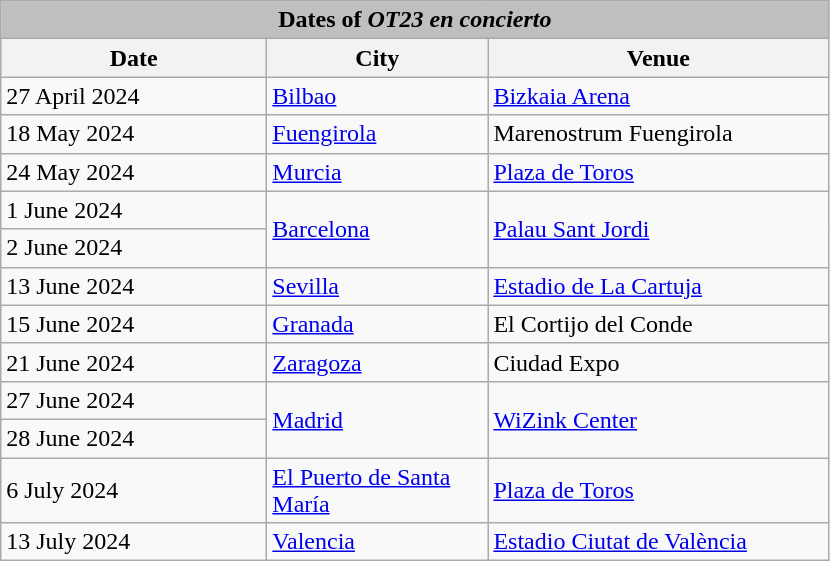<table class="wikitable sortable mw-collapsible" mw-collapsed>
<tr>
<th colspan="6" style="background:#BFBFBF;">Dates of <em>OT23 en concierto</em></th>
</tr>
<tr>
<th width="170">Date</th>
<th width="140">City</th>
<th width="220">Venue</th>
</tr>
<tr>
<td>27 April 2024</td>
<td><a href='#'>Bilbao</a></td>
<td><a href='#'>Bizkaia Arena</a></td>
</tr>
<tr>
<td>18 May 2024</td>
<td><a href='#'>Fuengirola</a></td>
<td>Marenostrum Fuengirola</td>
</tr>
<tr>
<td>24 May 2024</td>
<td><a href='#'>Murcia</a></td>
<td><a href='#'>Plaza de Toros</a></td>
</tr>
<tr>
<td>1 June 2024</td>
<td rowspan=2><a href='#'>Barcelona</a></td>
<td rowspan=2><a href='#'>Palau Sant Jordi</a></td>
</tr>
<tr>
<td>2 June 2024</td>
</tr>
<tr>
<td>13 June 2024</td>
<td><a href='#'>Sevilla</a></td>
<td><a href='#'>Estadio de La Cartuja</a></td>
</tr>
<tr>
<td>15 June 2024</td>
<td><a href='#'>Granada</a></td>
<td>El Cortijo del Conde</td>
</tr>
<tr>
<td>21 June 2024</td>
<td><a href='#'>Zaragoza</a></td>
<td>Ciudad Expo</td>
</tr>
<tr>
<td>27 June 2024</td>
<td rowspan=2><a href='#'>Madrid</a></td>
<td rowspan=2><a href='#'>WiZink Center</a></td>
</tr>
<tr>
<td>28 June 2024</td>
</tr>
<tr>
<td>6 July 2024</td>
<td><a href='#'>El Puerto de Santa María</a></td>
<td><a href='#'>Plaza de Toros</a></td>
</tr>
<tr>
<td>13 July 2024</td>
<td><a href='#'>Valencia</a></td>
<td><a href='#'>Estadio Ciutat de València</a></td>
</tr>
</table>
